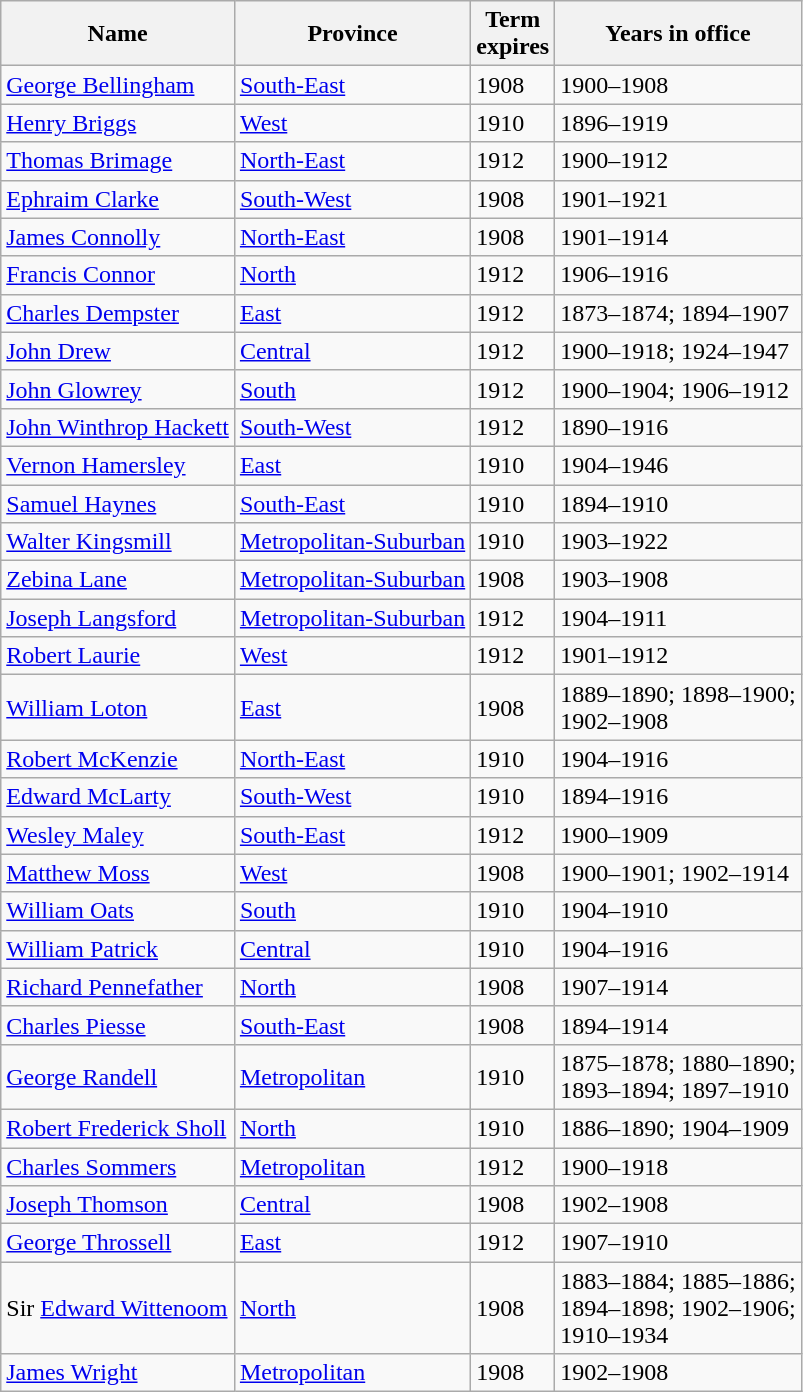<table class="wikitable sortable">
<tr>
<th><strong>Name</strong></th>
<th><strong>Province</strong></th>
<th><strong>Term<br>expires</strong></th>
<th><strong>Years in office</strong></th>
</tr>
<tr>
<td><a href='#'>George Bellingham</a></td>
<td><a href='#'>South-East</a></td>
<td>1908</td>
<td>1900–1908</td>
</tr>
<tr>
<td><a href='#'>Henry Briggs</a></td>
<td><a href='#'>West</a></td>
<td>1910</td>
<td>1896–1919</td>
</tr>
<tr>
<td><a href='#'>Thomas Brimage</a></td>
<td><a href='#'>North-East</a></td>
<td>1912</td>
<td>1900–1912</td>
</tr>
<tr>
<td><a href='#'>Ephraim Clarke</a></td>
<td><a href='#'>South-West</a></td>
<td>1908</td>
<td>1901–1921</td>
</tr>
<tr>
<td><a href='#'>James Connolly</a></td>
<td><a href='#'>North-East</a></td>
<td>1908</td>
<td>1901–1914</td>
</tr>
<tr>
<td><a href='#'>Francis Connor</a></td>
<td><a href='#'>North</a></td>
<td>1912</td>
<td>1906–1916</td>
</tr>
<tr>
<td><a href='#'>Charles Dempster</a></td>
<td><a href='#'>East</a></td>
<td>1912</td>
<td>1873–1874; 1894–1907</td>
</tr>
<tr>
<td><a href='#'>John Drew</a></td>
<td><a href='#'>Central</a></td>
<td>1912</td>
<td>1900–1918; 1924–1947</td>
</tr>
<tr>
<td><a href='#'>John Glowrey</a></td>
<td><a href='#'>South</a></td>
<td>1912</td>
<td>1900–1904; 1906–1912</td>
</tr>
<tr>
<td><a href='#'>John Winthrop Hackett</a></td>
<td><a href='#'>South-West</a></td>
<td>1912</td>
<td>1890–1916</td>
</tr>
<tr>
<td><a href='#'>Vernon Hamersley</a></td>
<td><a href='#'>East</a></td>
<td>1910</td>
<td>1904–1946</td>
</tr>
<tr>
<td><a href='#'>Samuel Haynes</a></td>
<td><a href='#'>South-East</a></td>
<td>1910</td>
<td>1894–1910</td>
</tr>
<tr>
<td><a href='#'>Walter Kingsmill</a></td>
<td><a href='#'>Metropolitan-Suburban</a></td>
<td>1910</td>
<td>1903–1922</td>
</tr>
<tr>
<td><a href='#'>Zebina Lane</a></td>
<td><a href='#'>Metropolitan-Suburban</a></td>
<td>1908</td>
<td>1903–1908</td>
</tr>
<tr>
<td><a href='#'>Joseph Langsford</a></td>
<td><a href='#'>Metropolitan-Suburban</a></td>
<td>1912</td>
<td>1904–1911</td>
</tr>
<tr>
<td><a href='#'>Robert Laurie</a></td>
<td><a href='#'>West</a></td>
<td>1912</td>
<td>1901–1912</td>
</tr>
<tr>
<td><a href='#'>William Loton</a></td>
<td><a href='#'>East</a></td>
<td>1908</td>
<td>1889–1890; 1898–1900;<br>1902–1908</td>
</tr>
<tr>
<td><a href='#'>Robert McKenzie</a></td>
<td><a href='#'>North-East</a></td>
<td>1910</td>
<td>1904–1916</td>
</tr>
<tr>
<td><a href='#'>Edward McLarty</a></td>
<td><a href='#'>South-West</a></td>
<td>1910</td>
<td>1894–1916</td>
</tr>
<tr>
<td><a href='#'>Wesley Maley</a></td>
<td><a href='#'>South-East</a></td>
<td>1912</td>
<td>1900–1909</td>
</tr>
<tr>
<td><a href='#'>Matthew Moss</a></td>
<td><a href='#'>West</a></td>
<td>1908</td>
<td>1900–1901; 1902–1914</td>
</tr>
<tr>
<td><a href='#'>William Oats</a></td>
<td><a href='#'>South</a></td>
<td>1910</td>
<td>1904–1910</td>
</tr>
<tr>
<td><a href='#'>William Patrick</a></td>
<td><a href='#'>Central</a></td>
<td>1910</td>
<td>1904–1916</td>
</tr>
<tr>
<td><a href='#'>Richard Pennefather</a></td>
<td><a href='#'>North</a></td>
<td>1908</td>
<td>1907–1914</td>
</tr>
<tr>
<td><a href='#'>Charles Piesse</a></td>
<td><a href='#'>South-East</a></td>
<td>1908</td>
<td>1894–1914</td>
</tr>
<tr>
<td><a href='#'>George Randell</a></td>
<td><a href='#'>Metropolitan</a></td>
<td>1910</td>
<td>1875–1878; 1880–1890;<br>1893–1894; 1897–1910</td>
</tr>
<tr>
<td><a href='#'>Robert Frederick Sholl</a></td>
<td><a href='#'>North</a></td>
<td>1910</td>
<td>1886–1890; 1904–1909</td>
</tr>
<tr>
<td><a href='#'>Charles Sommers</a></td>
<td><a href='#'>Metropolitan</a></td>
<td>1912</td>
<td>1900–1918</td>
</tr>
<tr>
<td><a href='#'>Joseph Thomson</a></td>
<td><a href='#'>Central</a></td>
<td>1908</td>
<td>1902–1908</td>
</tr>
<tr>
<td><a href='#'>George Throssell</a></td>
<td><a href='#'>East</a></td>
<td>1912</td>
<td>1907–1910</td>
</tr>
<tr>
<td>Sir <a href='#'>Edward Wittenoom</a></td>
<td><a href='#'>North</a></td>
<td>1908</td>
<td>1883–1884; 1885–1886;<br>1894–1898; 1902–1906;<br>1910–1934</td>
</tr>
<tr>
<td><a href='#'>James Wright</a></td>
<td><a href='#'>Metropolitan</a></td>
<td>1908</td>
<td>1902–1908</td>
</tr>
</table>
